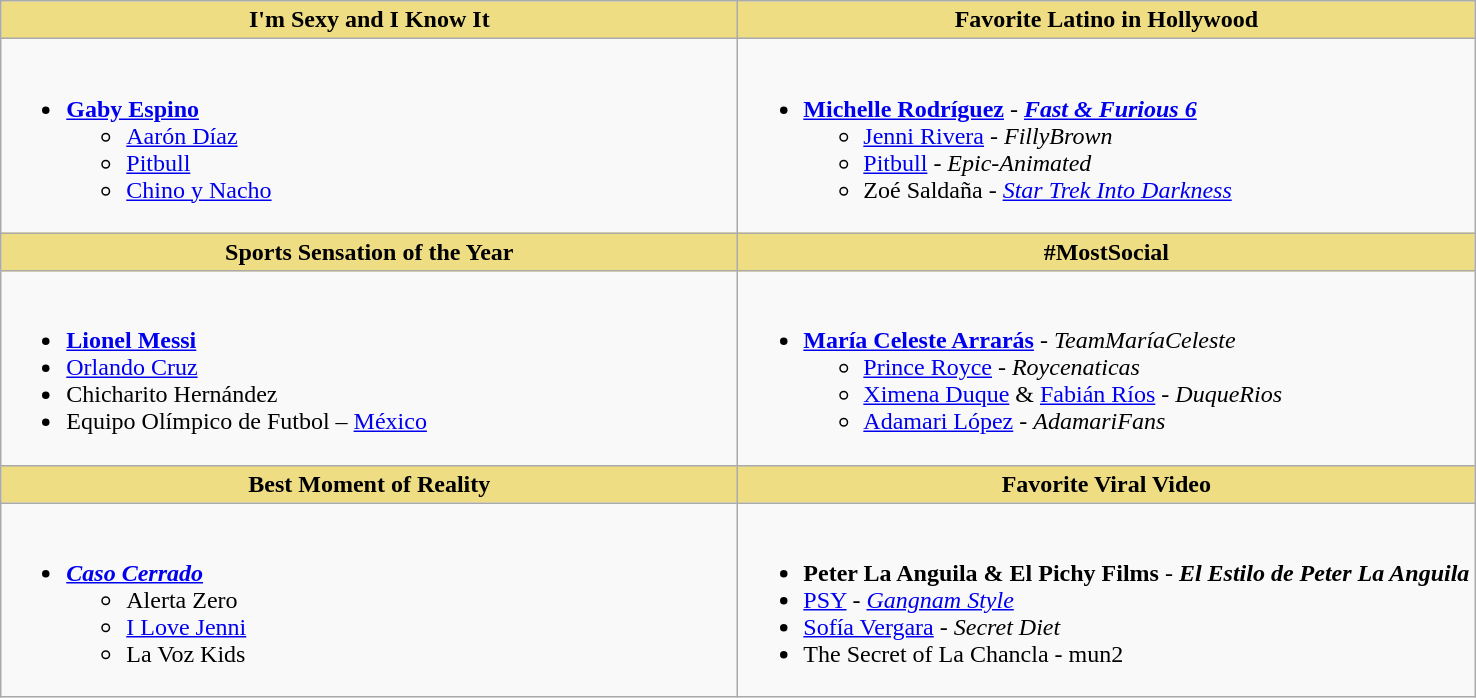<table class=wikitable>
<tr>
<th style="background:#EEDD82; width:50%">I'm Sexy and I Know It</th>
<th style="background:#EEDD82; width:50%">Favorite Latino in Hollywood</th>
</tr>
<tr>
<td valign="top"><br><ul><li><strong><a href='#'>Gaby Espino</a></strong><ul><li><a href='#'>Aarón Díaz</a></li><li><a href='#'>Pitbull</a></li><li><a href='#'>Chino y Nacho</a></li></ul></li></ul></td>
<td valign="top"><br><ul><li><strong><a href='#'>Michelle Rodríguez</a></strong> - <strong><em><a href='#'>Fast & Furious 6</a></em></strong><ul><li><a href='#'>Jenni Rivera</a> - <em>FillyBrown</em></li><li><a href='#'>Pitbull</a> - <em>Epic-Animated</em></li><li>Zoé Saldaña - <em><a href='#'>Star Trek Into Darkness</a></em></li></ul></li></ul></td>
</tr>
<tr>
<th style="background:#EEDD82; width:50%">Sports Sensation of the Year</th>
<th style="background:#EEDD82; width:50%">#MostSocial</th>
</tr>
<tr>
<td valign="top"><br><ul><li><strong><a href='#'>Lionel Messi</a></strong></li><li><a href='#'>Orlando Cruz</a></li><li>Chicharito Hernández</li><li>Equipo Olímpico de Futbol – <a href='#'>México</a></li></ul></td>
<td valign="top"><br><ul><li><strong><a href='#'>María Celeste Arrarás</a></strong> - <em>TeamMaríaCeleste</em><ul><li><a href='#'>Prince Royce</a> - <em>Roycenaticas</em></li><li><a href='#'>Ximena Duque</a> & <a href='#'>Fabián Ríos</a> - <em>DuqueRios</em></li><li><a href='#'>Adamari López</a> - <em>AdamariFans</em></li></ul></li></ul></td>
</tr>
<tr>
<th style="background:#EEDD82; width:50%">Best Moment of Reality</th>
<th style="background:#EEDD82; width:50%">Favorite Viral Video</th>
</tr>
<tr>
<td valign="top"><br><ul><li><strong><em><a href='#'>Caso Cerrado</a></em></strong><ul><li>Alerta Zero</li><li><a href='#'>I Love Jenni</a></li><li>La Voz Kids</li></ul></li></ul></td>
<td valign="top"><br><ul><li><strong>Peter La Anguila & El Pichy Films</strong> - <strong><em>El Estilo de Peter La Anguila</em></strong></li><li><a href='#'>PSY</a> - <em><a href='#'>Gangnam Style</a></em></li><li><a href='#'>Sofía Vergara</a> - <em>Secret Diet</em></li><li>The Secret of La Chancla - mun2</li></ul></td>
</tr>
</table>
